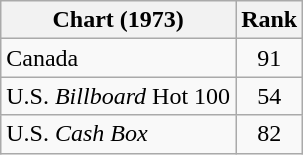<table class="wikitable sortable">
<tr>
<th align="left">Chart (1973)</th>
<th style="text-align:center;">Rank</th>
</tr>
<tr>
<td>Canada </td>
<td style="text-align:center;">91</td>
</tr>
<tr>
<td>U.S. <em>Billboard</em> Hot 100</td>
<td style="text-align:center;">54</td>
</tr>
<tr>
<td>U.S. <em>Cash Box</em> </td>
<td style="text-align:center;">82</td>
</tr>
</table>
